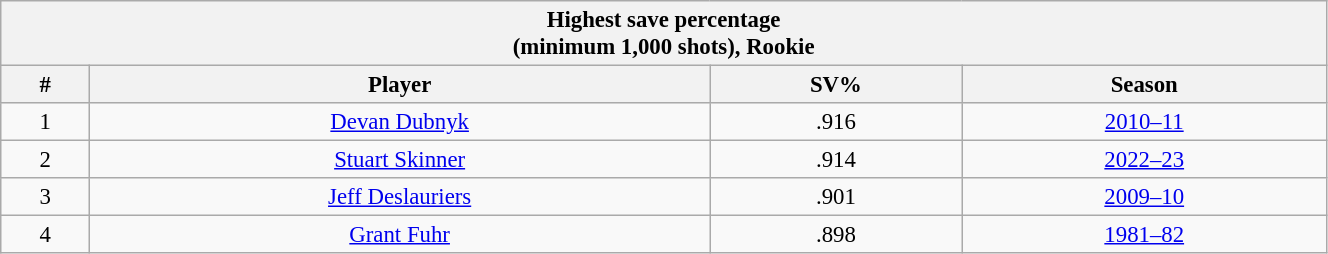<table class="wikitable" style="text-align: center; font-size: 95%" width="70%">
<tr>
<th colspan="4">Highest save percentage<br>(minimum 1,000 shots), Rookie</th>
</tr>
<tr>
<th>#</th>
<th>Player</th>
<th>SV%</th>
<th>Season</th>
</tr>
<tr>
<td>1</td>
<td><a href='#'>Devan Dubnyk</a></td>
<td>.916</td>
<td><a href='#'>2010–11</a></td>
</tr>
<tr>
<td>2</td>
<td><a href='#'>Stuart Skinner</a></td>
<td>.914</td>
<td><a href='#'>2022–23</a></td>
</tr>
<tr>
<td>3</td>
<td><a href='#'>Jeff Deslauriers</a></td>
<td>.901</td>
<td><a href='#'>2009–10</a></td>
</tr>
<tr>
<td>4</td>
<td><a href='#'>Grant Fuhr</a></td>
<td>.898</td>
<td><a href='#'>1981–82</a></td>
</tr>
</table>
